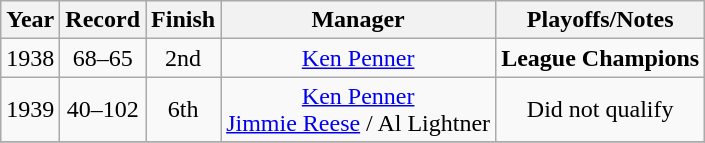<table class="wikitable" style="text-align:center">
<tr>
<th>Year</th>
<th>Record</th>
<th>Finish</th>
<th>Manager</th>
<th>Playoffs/Notes</th>
</tr>
<tr>
<td>1938</td>
<td>68–65</td>
<td>2nd</td>
<td><a href='#'>Ken Penner</a></td>
<td><strong>League Champions</strong></td>
</tr>
<tr>
<td>1939</td>
<td>40–102</td>
<td>6th</td>
<td><a href='#'>Ken Penner</a><br><a href='#'>Jimmie Reese</a> / Al Lightner</td>
<td>Did not qualify</td>
</tr>
<tr>
</tr>
</table>
